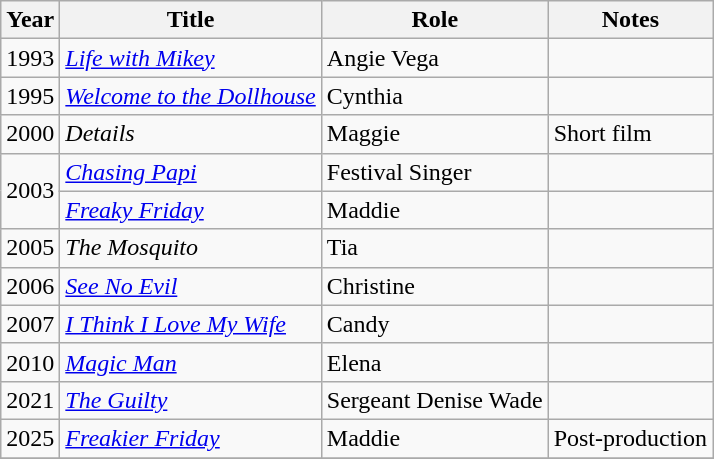<table class="wikitable sortable">
<tr>
<th>Year</th>
<th>Title</th>
<th>Role</th>
<th class="unsortable">Notes</th>
</tr>
<tr>
<td>1993</td>
<td><em><a href='#'>Life with Mikey</a></em></td>
<td>Angie Vega</td>
<td></td>
</tr>
<tr>
<td>1995</td>
<td><em><a href='#'>Welcome to the Dollhouse</a></em></td>
<td>Cynthia</td>
<td></td>
</tr>
<tr>
<td>2000</td>
<td><em>Details</em></td>
<td>Maggie</td>
<td>Short film</td>
</tr>
<tr>
<td rowspan=2>2003</td>
<td><em><a href='#'>Chasing Papi</a></em></td>
<td>Festival Singer</td>
<td></td>
</tr>
<tr>
<td><em><a href='#'>Freaky Friday</a></em></td>
<td>Maddie</td>
<td></td>
</tr>
<tr>
<td>2005</td>
<td><em>The Mosquito</em></td>
<td>Tia</td>
<td></td>
</tr>
<tr>
<td>2006</td>
<td><em><a href='#'>See No Evil</a></em></td>
<td>Christine</td>
<td></td>
</tr>
<tr>
<td>2007</td>
<td><em><a href='#'>I Think I Love My Wife</a></em></td>
<td>Candy</td>
<td></td>
</tr>
<tr>
<td>2010</td>
<td><em><a href='#'>Magic Man</a></em></td>
<td>Elena</td>
<td></td>
</tr>
<tr>
<td>2021</td>
<td><em><a href='#'>The Guilty</a></em></td>
<td>Sergeant Denise Wade</td>
<td></td>
</tr>
<tr>
<td>2025</td>
<td><em><a href='#'>Freakier Friday</a></em></td>
<td>Maddie</td>
<td>Post-production</td>
</tr>
<tr>
</tr>
</table>
